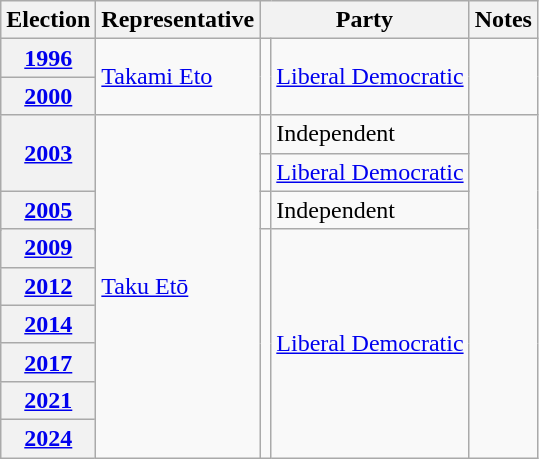<table class=wikitable>
<tr valign=bottom>
<th>Election</th>
<th>Representative</th>
<th colspan="2">Party</th>
<th>Notes</th>
</tr>
<tr>
<th><a href='#'>1996</a>  </th>
<td rowspan="2"><a href='#'>Takami Eto</a></td>
<td rowspan="2" bgcolor=></td>
<td rowspan="2"><a href='#'>Liberal Democratic</a></td>
<td rowspan="2"></td>
</tr>
<tr>
<th><a href='#'>2000</a></th>
</tr>
<tr>
<th rowspan="2"><a href='#'>2003</a></th>
<td rowspan="10"><a href='#'>Taku Etō</a></td>
<td bgcolor=></td>
<td>Independent</td>
<td rowspan="10"></td>
</tr>
<tr>
<td bgcolor=></td>
<td><a href='#'>Liberal Democratic</a></td>
</tr>
<tr>
<th rowspan="2"><a href='#'>2005</a></th>
<td bgcolor=></td>
<td>Independent</td>
</tr>
<tr>
<td rowspan="7" bgcolor=></td>
<td rowspan="7"><a href='#'>Liberal Democratic</a></td>
</tr>
<tr>
<th><a href='#'>2009</a></th>
</tr>
<tr>
<th><a href='#'>2012</a></th>
</tr>
<tr>
<th><a href='#'>2014</a></th>
</tr>
<tr>
<th><a href='#'>2017</a></th>
</tr>
<tr>
<th><a href='#'>2021</a></th>
</tr>
<tr>
<th><a href='#'>2024</a></th>
</tr>
</table>
